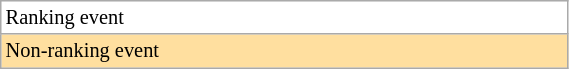<table class="wikitable" style="font-size:85%;" width=30%>
<tr bgcolor="#ffffff">
<td>Ranking event</td>
</tr>
<tr style="background:#ffdf9f;">
<td>Non-ranking event</td>
</tr>
</table>
